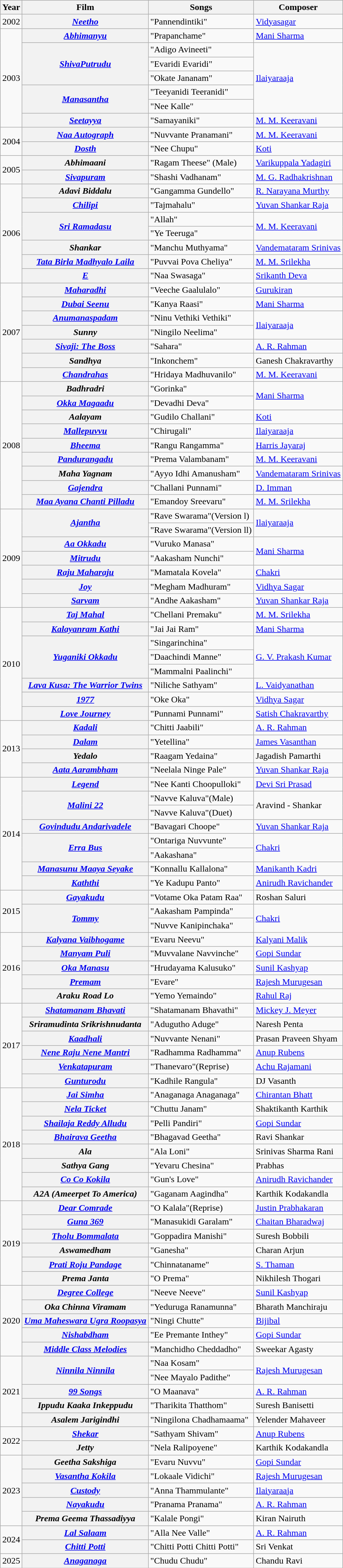<table class="wikitable sortable">
<tr>
<th>Year</th>
<th>Film</th>
<th>Songs</th>
<th>Composer</th>
</tr>
<tr>
<td>2002</td>
<th><em><a href='#'>Neetho</a></em></th>
<td>"Pannendintiki"</td>
<td><a href='#'>Vidyasagar</a></td>
</tr>
<tr>
<td rowspan="7">2003</td>
<th><a href='#'><em>Abhimanyu</em></a></th>
<td>"Prapanchame"</td>
<td><a href='#'>Mani Sharma</a></td>
</tr>
<tr>
<th rowspan="3"><a href='#'><em>ShivaPutrudu</em></a></th>
<td>"Adigo Avineeti"</td>
<td rowspan="5"><a href='#'>Ilaiyaraaja</a></td>
</tr>
<tr>
<td>"Evaridi Evaridi"</td>
</tr>
<tr>
<td>"Okate Jananam"</td>
</tr>
<tr>
<th rowspan="2"><a href='#'><em>Manasantha</em></a></th>
<td>"Teeyanidi Teeranidi"</td>
</tr>
<tr>
<td>"Nee Kalle"</td>
</tr>
<tr>
<th><em><a href='#'>Seetayya</a></em></th>
<td>"Samayaniki"</td>
<td><a href='#'>M. M. Keeravani</a></td>
</tr>
<tr>
<td rowspan="2">2004</td>
<th><em><a href='#'>Naa Autograph</a></em></th>
<td>"Nuvvante Pranamani"</td>
<td><a href='#'>M. M. Keeravani</a></td>
</tr>
<tr>
<th><a href='#'><em>Dosth</em></a></th>
<td>"Nee Chupu"</td>
<td><a href='#'>Koti</a></td>
</tr>
<tr>
<td rowspan="2">2005</td>
<th><em>Abhimaani</em></th>
<td>"Ragam Theese" (Male)</td>
<td><a href='#'>Varikuppala Yadagiri</a></td>
</tr>
<tr>
<th><em><a href='#'>Sivapuram</a></em></th>
<td>"Shashi Vadhanam"</td>
<td><a href='#'>M. G. Radhakrishnan</a></td>
</tr>
<tr>
<td rowspan="7">2006</td>
<th><em>Adavi Biddalu</em></th>
<td>"Gangamma Gundello"</td>
<td><a href='#'>R. Narayana Murthy</a></td>
</tr>
<tr>
<th><a href='#'><em>Chilipi</em></a></th>
<td>"Tajmahalu"</td>
<td><a href='#'>Yuvan Shankar Raja</a></td>
</tr>
<tr>
<th rowspan="2"><em><a href='#'>Sri Ramadasu</a></em></th>
<td>"Allah"</td>
<td rowspan="2"><a href='#'>M. M. Keeravani</a></td>
</tr>
<tr>
<td>"Ye Teeruga"</td>
</tr>
<tr>
<th><em>Shankar</em></th>
<td>"Manchu Muthyama"</td>
<td><a href='#'>Vandemataram Srinivas</a></td>
</tr>
<tr>
<th><em><a href='#'>Tata Birla Madhyalo Laila</a></em></th>
<td>"Puvvai Pova Cheliya"</td>
<td><a href='#'>M. M. Srilekha</a></td>
</tr>
<tr>
<th><em><a href='#'>E</a></em></th>
<td>"Naa Swasaga"</td>
<td><a href='#'>Srikanth Deva</a></td>
</tr>
<tr>
<td rowspan="7">2007</td>
<th><a href='#'><em>Maharadhi</em></a></th>
<td>"Veeche Gaalulalo"</td>
<td><a href='#'>Gurukiran</a></td>
</tr>
<tr>
<th><em><a href='#'>Dubai Seenu</a></em></th>
<td>"Kanya Raasi"</td>
<td><a href='#'>Mani Sharma</a></td>
</tr>
<tr>
<th><em><a href='#'>Anumanaspadam</a></em></th>
<td>"Ninu Vethiki Vethiki"</td>
<td rowspan="2"><a href='#'>Ilaiyaraaja</a></td>
</tr>
<tr>
<th><em>Sunny</em></th>
<td>"Ningilo Neelima"</td>
</tr>
<tr>
<th><em><a href='#'>Sivaji: The Boss</a></em></th>
<td>"Sahara"</td>
<td><a href='#'>A. R. Rahman</a></td>
</tr>
<tr>
<th><em>Sandhya</em></th>
<td>"Inkonchem"</td>
<td>Ganesh Chakravarthy</td>
</tr>
<tr>
<th><em><a href='#'>Chandrahas</a></em></th>
<td>"Hridaya Madhuvanilo"</td>
<td><a href='#'>M. M. Keeravani</a></td>
</tr>
<tr>
<td rowspan="9">2008</td>
<th><em>Badhradri</em></th>
<td>"Gorinka"</td>
<td rowspan="2"><a href='#'>Mani Sharma</a></td>
</tr>
<tr>
<th><em><a href='#'>Okka Magaadu</a></em></th>
<td>"Devadhi Deva"</td>
</tr>
<tr>
<th><em>Aalayam</em></th>
<td>"Gudilo Challani"</td>
<td><a href='#'>Koti</a></td>
</tr>
<tr>
<th><em><a href='#'>Mallepuvvu</a></em></th>
<td>"Chirugali"</td>
<td><a href='#'>Ilaiyaraaja</a></td>
</tr>
<tr>
<th><em><a href='#'>Bheema</a></em></th>
<td>"Rangu Rangamma"</td>
<td><a href='#'>Harris Jayaraj</a></td>
</tr>
<tr>
<th><em><a href='#'>Pandurangadu</a></em></th>
<td>"Prema Valambanam"</td>
<td><a href='#'>M. M. Keeravani</a></td>
</tr>
<tr>
<th><em>Maha Yagnam</em></th>
<td>"Ayyo Idhi Amanusham"</td>
<td><a href='#'>Vandemataram Srinivas</a></td>
</tr>
<tr>
<th><em><a href='#'>Gajendra</a></em></th>
<td>"Challani Punnami"</td>
<td><a href='#'>D. Imman</a></td>
</tr>
<tr>
<th><em><a href='#'>Maa Ayana Chanti Pilladu</a></em></th>
<td>"Emandoy Sreevaru"</td>
<td><a href='#'>M. M. Srilekha</a></td>
</tr>
<tr>
<td rowspan="7">2009</td>
<th rowspan="2"><a href='#'><em>Ajantha</em></a></th>
<td>"Rave Swarama"(Version l)</td>
<td rowspan="2"><a href='#'>Ilaiyaraaja</a></td>
</tr>
<tr>
<td>"Rave Swarama"(Version ll)</td>
</tr>
<tr>
<th><em><a href='#'>Aa Okkadu</a></em></th>
<td>"Vuruko Manasa"</td>
<td rowspan="2"><a href='#'>Mani Sharma</a></td>
</tr>
<tr>
<th><em><a href='#'>Mitrudu</a></em></th>
<td>"Aakasham Nunchi"</td>
</tr>
<tr>
<th><em><a href='#'>Raju Maharaju</a></em></th>
<td>"Mamatala Kovela"</td>
<td><a href='#'>Chakri</a></td>
</tr>
<tr>
<th><a href='#'><em>Joy</em></a></th>
<td>"Megham Madhuram"</td>
<td><a href='#'>Vidhya Sagar</a></td>
</tr>
<tr>
<th><em><a href='#'>Sarvam</a></em></th>
<td>"Andhe Aakasham"</td>
<td><a href='#'>Yuvan Shankar Raja</a></td>
</tr>
<tr>
<td rowspan="8">2010</td>
<th><em><a href='#'>Taj Mahal</a></em></th>
<td>"Chellani Premaku"</td>
<td><a href='#'>M. M. Srilekha</a></td>
</tr>
<tr>
<th><em><a href='#'>Kalayanram Kathi</a></em></th>
<td>"Jai Jai Ram"</td>
<td><a href='#'>Mani Sharma</a></td>
</tr>
<tr>
<th rowspan="3"><a href='#'><em>Yuganiki Okkadu</em></a></th>
<td>"Singarinchina"</td>
<td rowspan="3"><a href='#'>G. V. Prakash Kumar</a></td>
</tr>
<tr>
<td>"Daachindi Manne"</td>
</tr>
<tr>
<td>"Mammalni Paalinchi"</td>
</tr>
<tr>
<th><em><a href='#'>Lava Kusa: The Warrior Twins</a></em></th>
<td>"Niliche Sathyam"</td>
<td><a href='#'>L. Vaidyanathan</a></td>
</tr>
<tr>
<th><a href='#'><em>1977</em></a></th>
<td>"Oke Oka"</td>
<td><a href='#'>Vidhya Sagar</a></td>
</tr>
<tr>
<th><a href='#'><em>Love Journey</em></a></th>
<td>"Punnami Punnami"</td>
<td><a href='#'>Satish Chakravarthy</a></td>
</tr>
<tr>
<td rowspan="4">2013</td>
<th><a href='#'><em>Kadali</em></a></th>
<td>"Chitti Jaabili"</td>
<td><a href='#'>A. R. Rahman</a></td>
</tr>
<tr>
<th><em><a href='#'>Dalam</a></em></th>
<td>"Yetellina"</td>
<td><a href='#'>James Vasanthan</a></td>
</tr>
<tr>
<th><em>Yedalo</em></th>
<td>"Raagam Yedaina"</td>
<td>Jagadish Pamarthi</td>
</tr>
<tr>
<th><a href='#'><em>Aata Aarambham</em></a></th>
<td>"Neelala Ninge Pale"</td>
<td><a href='#'>Yuvan Shankar Raja</a></td>
</tr>
<tr>
<td rowspan="8">2014</td>
<th><a href='#'><em>Legend</em></a></th>
<td>"Nee Kanti Choopulloki"</td>
<td><a href='#'>Devi Sri Prasad</a></td>
</tr>
<tr>
<th rowspan="2"><a href='#'><em>Malini 22</em></a></th>
<td>"Navve Kaluva"(Male)</td>
<td rowspan="2">Aravind - Shankar</td>
</tr>
<tr>
<td>"Navve Kaluva"(Duet)</td>
</tr>
<tr>
<th><em><a href='#'>Govindudu Andarivadele</a></em></th>
<td>"Bavagari Choope"</td>
<td><a href='#'>Yuvan Shankar Raja</a></td>
</tr>
<tr>
<th rowspan="2"><em><a href='#'>Erra Bus</a></em></th>
<td>"Ontariga Nuvvunte"</td>
<td rowspan="2"><a href='#'>Chakri</a></td>
</tr>
<tr>
<td>"Aakashana"</td>
</tr>
<tr>
<th><em><a href='#'>Manasunu Maaya Seyake</a></em></th>
<td>"Konnallu Kallalona"</td>
<td><a href='#'>Manikanth Kadri</a></td>
</tr>
<tr>
<th><em><a href='#'>Kaththi</a></em></th>
<td>"Ye Kadupu Panto"</td>
<td><a href='#'>Anirudh Ravichander</a></td>
</tr>
<tr>
<td rowspan="3">2015</td>
<th><em><a href='#'>Gayakudu</a></em></th>
<td>"Votame Oka Patam Raa"</td>
<td>Roshan Saluri</td>
</tr>
<tr>
<th rowspan="2"><a href='#'><em>Tommy</em></a></th>
<td>"Aakasham Pampinda"</td>
<td rowspan="2"><a href='#'>Chakri</a></td>
</tr>
<tr>
<td>"Nuvve Kanipinchaka"</td>
</tr>
<tr>
<td rowspan="5">2016</td>
<th><em><a href='#'>Kalyana Vaibhogame</a></em></th>
<td>"Evaru Neevu"</td>
<td><a href='#'>Kalyani Malik</a></td>
</tr>
<tr>
<th><a href='#'><em>Manyam Puli</em></a></th>
<td>"Muvvalane Navvinche"</td>
<td><a href='#'>Gopi Sundar</a></td>
</tr>
<tr>
<th><em><a href='#'>Oka Manasu</a></em></th>
<td>"Hrudayama Kalusuko"</td>
<td><a href='#'>Sunil Kashyap</a></td>
</tr>
<tr>
<th><em><a href='#'>Premam</a></em></th>
<td>"Evare"</td>
<td><a href='#'>Rajesh Murugesan</a></td>
</tr>
<tr>
<th><em>Araku Road Lo</em></th>
<td>"Yemo Yemaindo"</td>
<td><a href='#'>Rahul Raj</a></td>
</tr>
<tr>
<td rowspan="6">2017</td>
<th><em><a href='#'>Shatamanam Bhavati</a></em></th>
<td>"Shatamanam Bhavathi"</td>
<td><a href='#'>Mickey J. Meyer</a></td>
</tr>
<tr>
<th><em>Sriramudinta Srikrishnudanta</em></th>
<td>"Adugutho Aduge"</td>
<td>Naresh Penta</td>
</tr>
<tr>
<th><em><a href='#'>Kaadhali</a></em></th>
<td>"Nuvvante Nenani"</td>
<td>Prasan Praveen Shyam</td>
</tr>
<tr>
<th><em><a href='#'>Nene Raju Nene Mantri</a></em></th>
<td>"Radhamma Radhamma"</td>
<td><a href='#'>Anup Rubens</a></td>
</tr>
<tr>
<th><a href='#'><em>Venkatapuram</em></a></th>
<td>"Thanevaro"(Reprise)</td>
<td><a href='#'>Achu Rajamani</a></td>
</tr>
<tr>
<th><em><a href='#'>Gunturodu</a></em></th>
<td>"Kadhile Rangula"</td>
<td>DJ Vasanth</td>
</tr>
<tr>
<td rowspan="8">2018</td>
<th><em><a href='#'>Jai Simha</a></em></th>
<td>"Anaganaga Anaganaga"</td>
<td><a href='#'>Chirantan Bhatt</a></td>
</tr>
<tr>
<th><em><a href='#'>Nela Ticket</a></em></th>
<td>"Chuttu Janam"</td>
<td>Shaktikanth Karthik</td>
</tr>
<tr>
<th><em><a href='#'>Shailaja Reddy Alludu</a></em></th>
<td>"Pelli Pandiri"</td>
<td><a href='#'>Gopi Sundar</a></td>
</tr>
<tr>
<th><em><a href='#'>Bhairava Geetha</a></em></th>
<td>"Bhagavad Geetha"</td>
<td>Ravi Shankar</td>
</tr>
<tr>
<th><em>Ala</em></th>
<td>"Ala Loni"</td>
<td>Srinivas Sharma Rani</td>
</tr>
<tr>
<th><em>Sathya Gang</em></th>
<td>"Yevaru Chesina"</td>
<td>Prabhas</td>
</tr>
<tr>
<th><a href='#'><em>Co Co Kokila</em></a></th>
<td>"Gun's Love"</td>
<td><a href='#'>Anirudh Ravichander</a></td>
</tr>
<tr>
<th><em>A2A (Ameerpet To America)</em></th>
<td>"Gaganam Aagindha"</td>
<td>Karthik Kodakandla</td>
</tr>
<tr>
<td rowspan="6">2019</td>
<th><em><a href='#'>Dear Comrade</a></em></th>
<td>"O Kalala"(Reprise)</td>
<td><a href='#'>Justin Prabhakaran</a></td>
</tr>
<tr>
<th><em><a href='#'>Guna 369</a></em></th>
<td>"Manasukidi Garalam"</td>
<td><a href='#'>Chaitan Bharadwaj</a></td>
</tr>
<tr>
<th><em><a href='#'>Tholu Bommalata</a></em></th>
<td>"Goppadira Manishi"</td>
<td>Suresh Bobbili</td>
</tr>
<tr>
<th><em>Aswamedham</em></th>
<td>"Ganesha"</td>
<td>Charan Arjun</td>
</tr>
<tr>
<th><em><a href='#'>Prati Roju Pandage</a></em></th>
<td>"Chinnataname"</td>
<td><a href='#'>S. Thaman</a></td>
</tr>
<tr>
<th><em>Prema Janta</em></th>
<td>"O Prema"</td>
<td>Nikhilesh Thogari</td>
</tr>
<tr>
<td rowspan="5">2020</td>
<th><em><a href='#'>Degree College</a></em></th>
<td>"Neeve Neeve"</td>
<td><a href='#'>Sunil Kashyap</a></td>
</tr>
<tr>
<th><em>Oka Chinna Viramam</em></th>
<td>"Yeduruga Ranamunna"</td>
<td>Bharath Manchiraju</td>
</tr>
<tr>
<th><em><a href='#'>Uma Maheswara Ugra Roopasya</a></em></th>
<td>"Ningi Chutte"</td>
<td><a href='#'>Bijibal</a></td>
</tr>
<tr>
<th><em><a href='#'>Nishabdham</a></em></th>
<td>"Ee Premante Inthey"</td>
<td><a href='#'>Gopi Sundar</a></td>
</tr>
<tr>
<th><em><a href='#'>Middle Class Melodies</a></em></th>
<td>"Manchidho Cheddadho"</td>
<td>Sweekar Agasty</td>
</tr>
<tr>
<td rowspan="5">2021</td>
<th rowspan="2"><em><a href='#'>Ninnila Ninnila</a></em></th>
<td>"Naa Kosam"</td>
<td rowspan="2"><a href='#'>Rajesh Murugesan</a></td>
</tr>
<tr>
<td>"Nee Mayalo Padithe"</td>
</tr>
<tr>
<th><em><a href='#'>99 Songs</a></em></th>
<td>"O Maanava"</td>
<td><a href='#'>A. R. Rahman</a></td>
</tr>
<tr>
<th><em>Ippudu Kaaka Inkeppudu</em></th>
<td>"Tharikita Thatthom"</td>
<td>Suresh Banisetti</td>
</tr>
<tr>
<th><em>Asalem Jarigindhi</em></th>
<td>"Ningilona Chadhamaama"</td>
<td>Yelender Mahaveer</td>
</tr>
<tr>
<td rowspan="2">2022</td>
<th><em><a href='#'>Shekar</a></em></th>
<td>"Sathyam Shivam"</td>
<td><a href='#'>Anup Rubens</a></td>
</tr>
<tr>
<th><em>Jetty</em></th>
<td>"Nela Ralipoyene"</td>
<td>Karthik Kodakandla</td>
</tr>
<tr>
<td rowspan="5">2023</td>
<th><em>Geetha Sakshiga</em></th>
<td>"Evaru Nuvvu"</td>
<td><a href='#'>Gopi Sundar</a></td>
</tr>
<tr>
<th><a href='#'><em>Vasantha Kokila</em></a></th>
<td>"Lokaale Vidichi"</td>
<td><a href='#'>Rajesh Murugesan</a></td>
</tr>
<tr>
<th><a href='#'><em>Custody</em></a></th>
<td>"Anna Thammulante"</td>
<td><a href='#'>Ilaiyaraaja</a></td>
</tr>
<tr>
<th><em><a href='#'>Nayakudu</a></em></th>
<td>"Pranama Pranama"</td>
<td><a href='#'>A. R. Rahman</a></td>
</tr>
<tr>
<th><em>Prema Geema Thassadiyya</em></th>
<td>"Kalale Pongi"</td>
<td>Kiran Nairuth</td>
</tr>
<tr>
<td rowspan="2">2024</td>
<th><a href='#'><em>Lal Salaam</em></a></th>
<td>"Alla Nee Valle"</td>
<td><a href='#'>A. R. Rahman</a></td>
</tr>
<tr>
<th><em><a href='#'>Chitti Potti</a></em></th>
<td>"Chitti Potti Chitti Potti"</td>
<td>Sri Venkat</td>
</tr>
<tr>
<td>2025</td>
<th><a href='#'><em>Anaganaga</em></a></th>
<td>"Chudu Chudu"</td>
<td>Chandu Ravi</td>
</tr>
</table>
